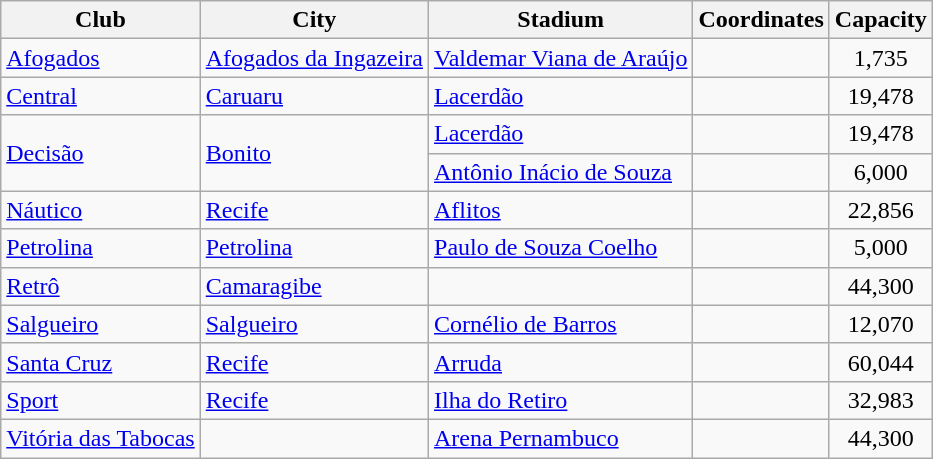<table class="wikitable">
<tr>
<th>Club</th>
<th>City</th>
<th>Stadium</th>
<th>Coordinates</th>
<th>Capacity</th>
</tr>
<tr>
<td><a href='#'>Afogados</a></td>
<td><a href='#'>Afogados da Ingazeira</a></td>
<td><a href='#'>Valdemar Viana de Araújo</a></td>
<td></td>
<td align="center">1,735</td>
</tr>
<tr>
<td><a href='#'>Central</a></td>
<td><a href='#'>Caruaru</a></td>
<td><a href='#'>Lacerdão</a></td>
<td><small></small></td>
<td align="center">19,478</td>
</tr>
<tr>
<td rowspan=2><a href='#'>Decisão</a></td>
<td rowspan=2><a href='#'>Bonito</a></td>
<td><a href='#'>Lacerdão</a> </td>
<td><small></small></td>
<td align="center">19,478</td>
</tr>
<tr>
<td><a href='#'>Antônio Inácio de Souza</a> </td>
<td><small></small></td>
<td align="center">6,000</td>
</tr>
<tr>
<td><a href='#'>Náutico</a></td>
<td><a href='#'>Recife</a></td>
<td><a href='#'>Aflitos</a></td>
<td><small></small></td>
<td align="center">22,856</td>
</tr>
<tr>
<td><a href='#'>Petrolina</a></td>
<td><a href='#'>Petrolina</a></td>
<td><a href='#'>Paulo de Souza Coelho</a></td>
<td><small></small></td>
<td align="center">5,000</td>
</tr>
<tr>
<td><a href='#'>Retrô</a></td>
<td><a href='#'>Camaragibe</a></td>
<td></td>
<td><small></small></td>
<td align="center">44,300</td>
</tr>
<tr>
<td><a href='#'>Salgueiro</a></td>
<td><a href='#'>Salgueiro</a></td>
<td><a href='#'>Cornélio de Barros</a></td>
<td><small></small></td>
<td align="center">12,070</td>
</tr>
<tr>
<td><a href='#'>Santa Cruz</a></td>
<td><a href='#'>Recife</a></td>
<td><a href='#'>Arruda</a></td>
<td><small></small></td>
<td align="center">60,044</td>
</tr>
<tr>
<td><a href='#'>Sport</a></td>
<td><a href='#'>Recife</a></td>
<td><a href='#'>Ilha do Retiro</a></td>
<td><small></small></td>
<td align="center">32,983</td>
</tr>
<tr>
<td><a href='#'>Vitória das Tabocas</a></td>
<td></td>
<td><a href='#'>Arena Pernambuco</a> </td>
<td><small></small></td>
<td align="center">44,300</td>
</tr>
</table>
